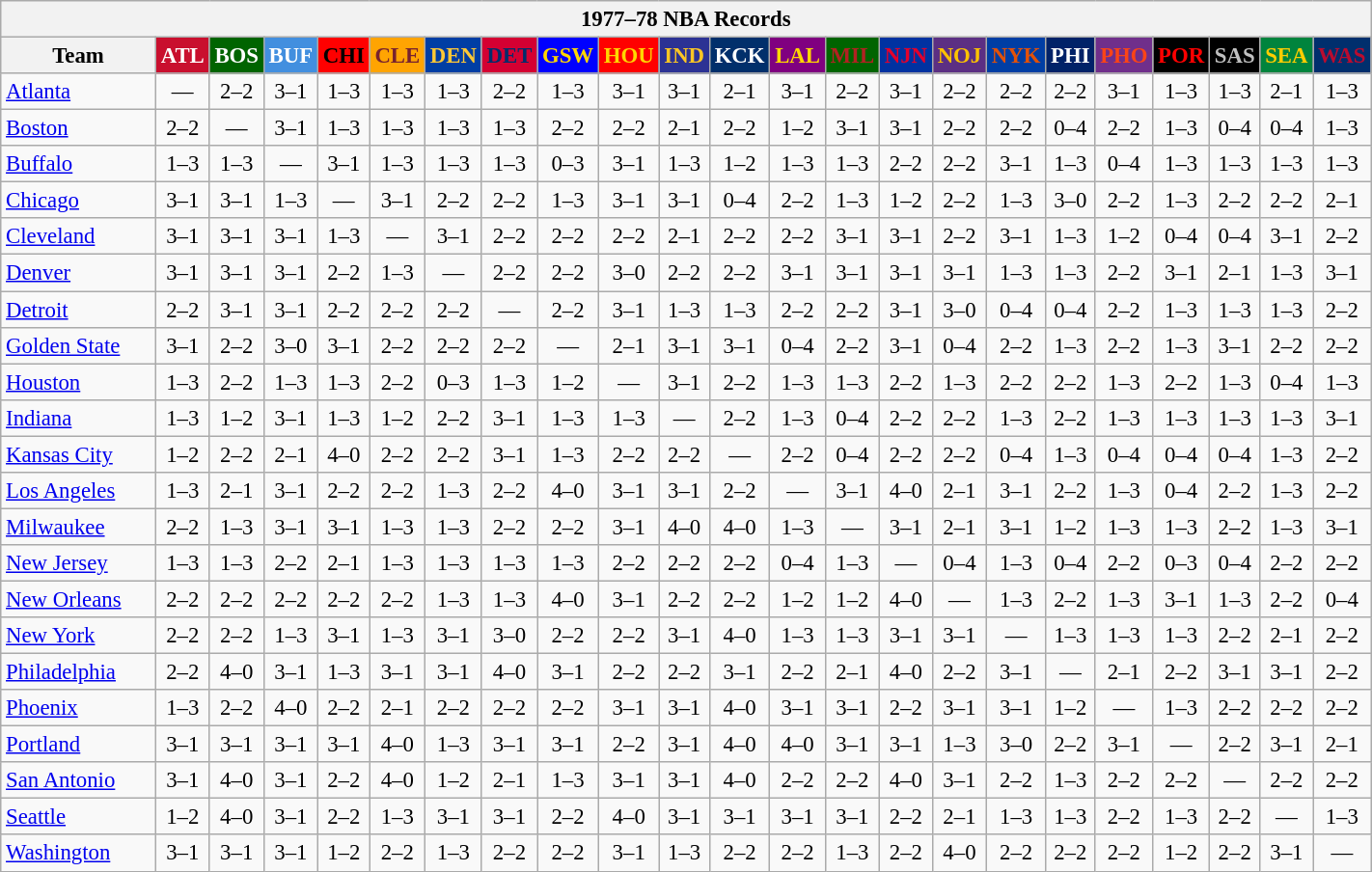<table class="wikitable" style="font-size:95%; text-align:center;">
<tr>
<th colspan=23>1977–78 NBA Records</th>
</tr>
<tr>
<th width=100>Team</th>
<th style="background:#C90F2E;color:#FFFFFF;width=35">ATL</th>
<th style="background:#006400;color:#FFFFFF;width=35">BOS</th>
<th style="background:#428FDF;color:#FFFFFF;width=35">BUF</th>
<th style="background:#FF0000;color:#000000;width=35">CHI</th>
<th style="background:#FFA402;color:#77222F;width=35">CLE</th>
<th style="background:#003EA4;color:#FDC835;width=35">DEN</th>
<th style="background:#D40032;color:#012D6C;width=35">DET</th>
<th style="background:#0000FF;color:#FFD700;width=35">GSW</th>
<th style="background:#FF0000;color:#FFD700;width=35">HOU</th>
<th style="background:#2C3294;color:#FCC624;width=35">IND</th>
<th style="background:#012F6B;color:#FFFFFF;width=35">KCK</th>
<th style="background:#800080;color:#FFD700;width=35">LAL</th>
<th style="background:#006400;color:#B22222;width=35">MIL</th>
<th style="background:#0032A1;color:#E5002B;width=35">NJN</th>
<th style="background:#5C2F83;color:#FCC200;width=35">NOJ</th>
<th style="background:#003EA4;color:#E35208;width=35">NYK</th>
<th style="background:#012268;color:#FFFFFF;width=35">PHI</th>
<th style="background:#702F8B;color:#FA4417;width=35">PHO</th>
<th style="background:#000000;color:#FF0000;width=35">POR</th>
<th style="background:#000000;color:#C0C0C0;width=35">SAS</th>
<th style="background:#00843D;color:#FFCD01;width=35">SEA</th>
<th style="background:#012F6D;color:#BA0C2F;width=35">WAS</th>
</tr>
<tr>
<td style="text-align:left;"><a href='#'>Atlanta</a></td>
<td>—</td>
<td>2–2</td>
<td>3–1</td>
<td>1–3</td>
<td>1–3</td>
<td>1–3</td>
<td>2–2</td>
<td>1–3</td>
<td>3–1</td>
<td>3–1</td>
<td>2–1</td>
<td>3–1</td>
<td>2–2</td>
<td>3–1</td>
<td>2–2</td>
<td>2–2</td>
<td>2–2</td>
<td>3–1</td>
<td>1–3</td>
<td>1–3</td>
<td>2–1</td>
<td>1–3</td>
</tr>
<tr>
<td style="text-align:left;"><a href='#'>Boston</a></td>
<td>2–2</td>
<td>—</td>
<td>3–1</td>
<td>1–3</td>
<td>1–3</td>
<td>1–3</td>
<td>1–3</td>
<td>2–2</td>
<td>2–2</td>
<td>2–1</td>
<td>2–2</td>
<td>1–2</td>
<td>3–1</td>
<td>3–1</td>
<td>2–2</td>
<td>2–2</td>
<td>0–4</td>
<td>2–2</td>
<td>1–3</td>
<td>0–4</td>
<td>0–4</td>
<td>1–3</td>
</tr>
<tr>
<td style="text-align:left;"><a href='#'>Buffalo</a></td>
<td>1–3</td>
<td>1–3</td>
<td>—</td>
<td>3–1</td>
<td>1–3</td>
<td>1–3</td>
<td>1–3</td>
<td>0–3</td>
<td>3–1</td>
<td>1–3</td>
<td>1–2</td>
<td>1–3</td>
<td>1–3</td>
<td>2–2</td>
<td>2–2</td>
<td>3–1</td>
<td>1–3</td>
<td>0–4</td>
<td>1–3</td>
<td>1–3</td>
<td>1–3</td>
<td>1–3</td>
</tr>
<tr>
<td style="text-align:left;"><a href='#'>Chicago</a></td>
<td>3–1</td>
<td>3–1</td>
<td>1–3</td>
<td>—</td>
<td>3–1</td>
<td>2–2</td>
<td>2–2</td>
<td>1–3</td>
<td>3–1</td>
<td>3–1</td>
<td>0–4</td>
<td>2–2</td>
<td>1–3</td>
<td>1–2</td>
<td>2–2</td>
<td>1–3</td>
<td>3–0</td>
<td>2–2</td>
<td>1–3</td>
<td>2–2</td>
<td>2–2</td>
<td>2–1</td>
</tr>
<tr>
<td style="text-align:left;"><a href='#'>Cleveland</a></td>
<td>3–1</td>
<td>3–1</td>
<td>3–1</td>
<td>1–3</td>
<td>—</td>
<td>3–1</td>
<td>2–2</td>
<td>2–2</td>
<td>2–2</td>
<td>2–1</td>
<td>2–2</td>
<td>2–2</td>
<td>3–1</td>
<td>3–1</td>
<td>2–2</td>
<td>3–1</td>
<td>1–3</td>
<td>1–2</td>
<td>0–4</td>
<td>0–4</td>
<td>3–1</td>
<td>2–2</td>
</tr>
<tr>
<td style="text-align:left;"><a href='#'>Denver</a></td>
<td>3–1</td>
<td>3–1</td>
<td>3–1</td>
<td>2–2</td>
<td>1–3</td>
<td>—</td>
<td>2–2</td>
<td>2–2</td>
<td>3–0</td>
<td>2–2</td>
<td>2–2</td>
<td>3–1</td>
<td>3–1</td>
<td>3–1</td>
<td>3–1</td>
<td>1–3</td>
<td>1–3</td>
<td>2–2</td>
<td>3–1</td>
<td>2–1</td>
<td>1–3</td>
<td>3–1</td>
</tr>
<tr>
<td style="text-align:left;"><a href='#'>Detroit</a></td>
<td>2–2</td>
<td>3–1</td>
<td>3–1</td>
<td>2–2</td>
<td>2–2</td>
<td>2–2</td>
<td>—</td>
<td>2–2</td>
<td>3–1</td>
<td>1–3</td>
<td>1–3</td>
<td>2–2</td>
<td>2–2</td>
<td>3–1</td>
<td>3–0</td>
<td>0–4</td>
<td>0–4</td>
<td>2–2</td>
<td>1–3</td>
<td>1–3</td>
<td>1–3</td>
<td>2–2</td>
</tr>
<tr>
<td style="text-align:left;"><a href='#'>Golden State</a></td>
<td>3–1</td>
<td>2–2</td>
<td>3–0</td>
<td>3–1</td>
<td>2–2</td>
<td>2–2</td>
<td>2–2</td>
<td>—</td>
<td>2–1</td>
<td>3–1</td>
<td>3–1</td>
<td>0–4</td>
<td>2–2</td>
<td>3–1</td>
<td>0–4</td>
<td>2–2</td>
<td>1–3</td>
<td>2–2</td>
<td>1–3</td>
<td>3–1</td>
<td>2–2</td>
<td>2–2</td>
</tr>
<tr>
<td style="text-align:left;"><a href='#'>Houston</a></td>
<td>1–3</td>
<td>2–2</td>
<td>1–3</td>
<td>1–3</td>
<td>2–2</td>
<td>0–3</td>
<td>1–3</td>
<td>1–2</td>
<td>—</td>
<td>3–1</td>
<td>2–2</td>
<td>1–3</td>
<td>1–3</td>
<td>2–2</td>
<td>1–3</td>
<td>2–2</td>
<td>2–2</td>
<td>1–3</td>
<td>2–2</td>
<td>1–3</td>
<td>0–4</td>
<td>1–3</td>
</tr>
<tr>
<td style="text-align:left;"><a href='#'>Indiana</a></td>
<td>1–3</td>
<td>1–2</td>
<td>3–1</td>
<td>1–3</td>
<td>1–2</td>
<td>2–2</td>
<td>3–1</td>
<td>1–3</td>
<td>1–3</td>
<td>—</td>
<td>2–2</td>
<td>1–3</td>
<td>0–4</td>
<td>2–2</td>
<td>2–2</td>
<td>1–3</td>
<td>2–2</td>
<td>1–3</td>
<td>1–3</td>
<td>1–3</td>
<td>1–3</td>
<td>3–1</td>
</tr>
<tr>
<td style="text-align:left;"><a href='#'>Kansas City</a></td>
<td>1–2</td>
<td>2–2</td>
<td>2–1</td>
<td>4–0</td>
<td>2–2</td>
<td>2–2</td>
<td>3–1</td>
<td>1–3</td>
<td>2–2</td>
<td>2–2</td>
<td>—</td>
<td>2–2</td>
<td>0–4</td>
<td>2–2</td>
<td>2–2</td>
<td>0–4</td>
<td>1–3</td>
<td>0–4</td>
<td>0–4</td>
<td>0–4</td>
<td>1–3</td>
<td>2–2</td>
</tr>
<tr>
<td style="text-align:left;"><a href='#'>Los Angeles</a></td>
<td>1–3</td>
<td>2–1</td>
<td>3–1</td>
<td>2–2</td>
<td>2–2</td>
<td>1–3</td>
<td>2–2</td>
<td>4–0</td>
<td>3–1</td>
<td>3–1</td>
<td>2–2</td>
<td>—</td>
<td>3–1</td>
<td>4–0</td>
<td>2–1</td>
<td>3–1</td>
<td>2–2</td>
<td>1–3</td>
<td>0–4</td>
<td>2–2</td>
<td>1–3</td>
<td>2–2</td>
</tr>
<tr>
<td style="text-align:left;"><a href='#'>Milwaukee</a></td>
<td>2–2</td>
<td>1–3</td>
<td>3–1</td>
<td>3–1</td>
<td>1–3</td>
<td>1–3</td>
<td>2–2</td>
<td>2–2</td>
<td>3–1</td>
<td>4–0</td>
<td>4–0</td>
<td>1–3</td>
<td>—</td>
<td>3–1</td>
<td>2–1</td>
<td>3–1</td>
<td>1–2</td>
<td>1–3</td>
<td>1–3</td>
<td>2–2</td>
<td>1–3</td>
<td>3–1</td>
</tr>
<tr>
<td style="text-align:left;"><a href='#'>New Jersey</a></td>
<td>1–3</td>
<td>1–3</td>
<td>2–2</td>
<td>2–1</td>
<td>1–3</td>
<td>1–3</td>
<td>1–3</td>
<td>1–3</td>
<td>2–2</td>
<td>2–2</td>
<td>2–2</td>
<td>0–4</td>
<td>1–3</td>
<td>—</td>
<td>0–4</td>
<td>1–3</td>
<td>0–4</td>
<td>2–2</td>
<td>0–3</td>
<td>0–4</td>
<td>2–2</td>
<td>2–2</td>
</tr>
<tr>
<td style="text-align:left;"><a href='#'>New Orleans</a></td>
<td>2–2</td>
<td>2–2</td>
<td>2–2</td>
<td>2–2</td>
<td>2–2</td>
<td>1–3</td>
<td>1–3</td>
<td>4–0</td>
<td>3–1</td>
<td>2–2</td>
<td>2–2</td>
<td>1–2</td>
<td>1–2</td>
<td>4–0</td>
<td>—</td>
<td>1–3</td>
<td>2–2</td>
<td>1–3</td>
<td>3–1</td>
<td>1–3</td>
<td>2–2</td>
<td>0–4</td>
</tr>
<tr>
<td style="text-align:left;"><a href='#'>New York</a></td>
<td>2–2</td>
<td>2–2</td>
<td>1–3</td>
<td>3–1</td>
<td>1–3</td>
<td>3–1</td>
<td>3–0</td>
<td>2–2</td>
<td>2–2</td>
<td>3–1</td>
<td>4–0</td>
<td>1–3</td>
<td>1–3</td>
<td>3–1</td>
<td>3–1</td>
<td>—</td>
<td>1–3</td>
<td>1–3</td>
<td>1–3</td>
<td>2–2</td>
<td>2–1</td>
<td>2–2</td>
</tr>
<tr>
<td style="text-align:left;"><a href='#'>Philadelphia</a></td>
<td>2–2</td>
<td>4–0</td>
<td>3–1</td>
<td>1–3</td>
<td>3–1</td>
<td>3–1</td>
<td>4–0</td>
<td>3–1</td>
<td>2–2</td>
<td>2–2</td>
<td>3–1</td>
<td>2–2</td>
<td>2–1</td>
<td>4–0</td>
<td>2–2</td>
<td>3–1</td>
<td>—</td>
<td>2–1</td>
<td>2–2</td>
<td>3–1</td>
<td>3–1</td>
<td>2–2</td>
</tr>
<tr>
<td style="text-align:left;"><a href='#'>Phoenix</a></td>
<td>1–3</td>
<td>2–2</td>
<td>4–0</td>
<td>2–2</td>
<td>2–1</td>
<td>2–2</td>
<td>2–2</td>
<td>2–2</td>
<td>3–1</td>
<td>3–1</td>
<td>4–0</td>
<td>3–1</td>
<td>3–1</td>
<td>2–2</td>
<td>3–1</td>
<td>3–1</td>
<td>1–2</td>
<td>—</td>
<td>1–3</td>
<td>2–2</td>
<td>2–2</td>
<td>2–2</td>
</tr>
<tr>
<td style="text-align:left;"><a href='#'>Portland</a></td>
<td>3–1</td>
<td>3–1</td>
<td>3–1</td>
<td>3–1</td>
<td>4–0</td>
<td>1–3</td>
<td>3–1</td>
<td>3–1</td>
<td>2–2</td>
<td>3–1</td>
<td>4–0</td>
<td>4–0</td>
<td>3–1</td>
<td>3–1</td>
<td>1–3</td>
<td>3–0</td>
<td>2–2</td>
<td>3–1</td>
<td>—</td>
<td>2–2</td>
<td>3–1</td>
<td>2–1</td>
</tr>
<tr>
<td style="text-align:left;"><a href='#'>San Antonio</a></td>
<td>3–1</td>
<td>4–0</td>
<td>3–1</td>
<td>2–2</td>
<td>4–0</td>
<td>1–2</td>
<td>2–1</td>
<td>1–3</td>
<td>3–1</td>
<td>3–1</td>
<td>4–0</td>
<td>2–2</td>
<td>2–2</td>
<td>4–0</td>
<td>3–1</td>
<td>2–2</td>
<td>1–3</td>
<td>2–2</td>
<td>2–2</td>
<td>—</td>
<td>2–2</td>
<td>2–2</td>
</tr>
<tr>
<td style="text-align:left;"><a href='#'>Seattle</a></td>
<td>1–2</td>
<td>4–0</td>
<td>3–1</td>
<td>2–2</td>
<td>1–3</td>
<td>3–1</td>
<td>3–1</td>
<td>2–2</td>
<td>4–0</td>
<td>3–1</td>
<td>3–1</td>
<td>3–1</td>
<td>3–1</td>
<td>2–2</td>
<td>2–1</td>
<td>1–3</td>
<td>1–3</td>
<td>2–2</td>
<td>1–3</td>
<td>2–2</td>
<td>—</td>
<td>1–3</td>
</tr>
<tr>
<td style="text-align:left;"><a href='#'>Washington</a></td>
<td>3–1</td>
<td>3–1</td>
<td>3–1</td>
<td>1–2</td>
<td>2–2</td>
<td>1–3</td>
<td>2–2</td>
<td>2–2</td>
<td>3–1</td>
<td>1–3</td>
<td>2–2</td>
<td>2–2</td>
<td>1–3</td>
<td>2–2</td>
<td>4–0</td>
<td>2–2</td>
<td>2–2</td>
<td>2–2</td>
<td>1–2</td>
<td>2–2</td>
<td>3–1</td>
<td>—</td>
</tr>
</table>
